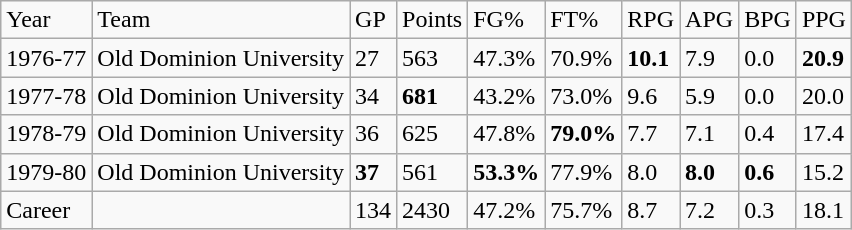<table class="wikitable">
<tr>
<td>Year</td>
<td>Team</td>
<td>GP</td>
<td>Points</td>
<td>FG%</td>
<td>FT%</td>
<td>RPG</td>
<td>APG</td>
<td>BPG</td>
<td>PPG</td>
</tr>
<tr>
<td>1976-77</td>
<td>Old Dominion University</td>
<td>27</td>
<td>563</td>
<td>47.3%</td>
<td>70.9%</td>
<td><strong>10.1</strong></td>
<td>7.9</td>
<td>0.0</td>
<td><strong>20.9</strong></td>
</tr>
<tr>
<td>1977-78</td>
<td>Old Dominion University</td>
<td>34</td>
<td><strong>681</strong></td>
<td>43.2%</td>
<td>73.0%</td>
<td>9.6</td>
<td>5.9</td>
<td>0.0</td>
<td>20.0</td>
</tr>
<tr>
<td>1978-79</td>
<td>Old Dominion University</td>
<td>36</td>
<td>625</td>
<td>47.8%</td>
<td><strong>79.0%</strong></td>
<td>7.7</td>
<td>7.1</td>
<td>0.4</td>
<td>17.4</td>
</tr>
<tr>
<td>1979-80</td>
<td>Old Dominion University</td>
<td><strong>37</strong></td>
<td>561</td>
<td><strong>53.3%</strong></td>
<td>77.9%</td>
<td>8.0</td>
<td><strong>8.0</strong></td>
<td><strong>0.6</strong></td>
<td>15.2</td>
</tr>
<tr>
<td>Career</td>
<td></td>
<td>134</td>
<td>2430</td>
<td>47.2%</td>
<td>75.7%</td>
<td>8.7</td>
<td>7.2</td>
<td>0.3</td>
<td>18.1</td>
</tr>
</table>
